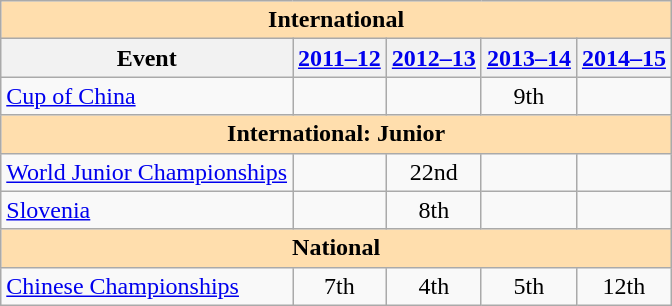<table class="wikitable" style="text-align:center">
<tr>
<th style="background-color: #ffdead;" colspan=5>International</th>
</tr>
<tr>
<th>Event</th>
<th><a href='#'>2011–12</a></th>
<th><a href='#'>2012–13</a></th>
<th><a href='#'>2013–14</a></th>
<th><a href='#'>2014–15</a></th>
</tr>
<tr>
<td align=left> <a href='#'>Cup of China</a></td>
<td></td>
<td></td>
<td>9th</td>
<td></td>
</tr>
<tr>
<th style="background-color: #ffdead;" colspan=5>International: Junior</th>
</tr>
<tr>
<td align=left><a href='#'>World Junior Championships</a></td>
<td></td>
<td>22nd</td>
<td></td>
<td></td>
</tr>
<tr>
<td align=left> <a href='#'>Slovenia</a></td>
<td></td>
<td>8th</td>
<td></td>
<td></td>
</tr>
<tr>
<th style="background-color: #ffdead;" colspan=5>National</th>
</tr>
<tr>
<td align=left><a href='#'>Chinese Championships</a></td>
<td>7th</td>
<td>4th</td>
<td>5th</td>
<td>12th</td>
</tr>
</table>
